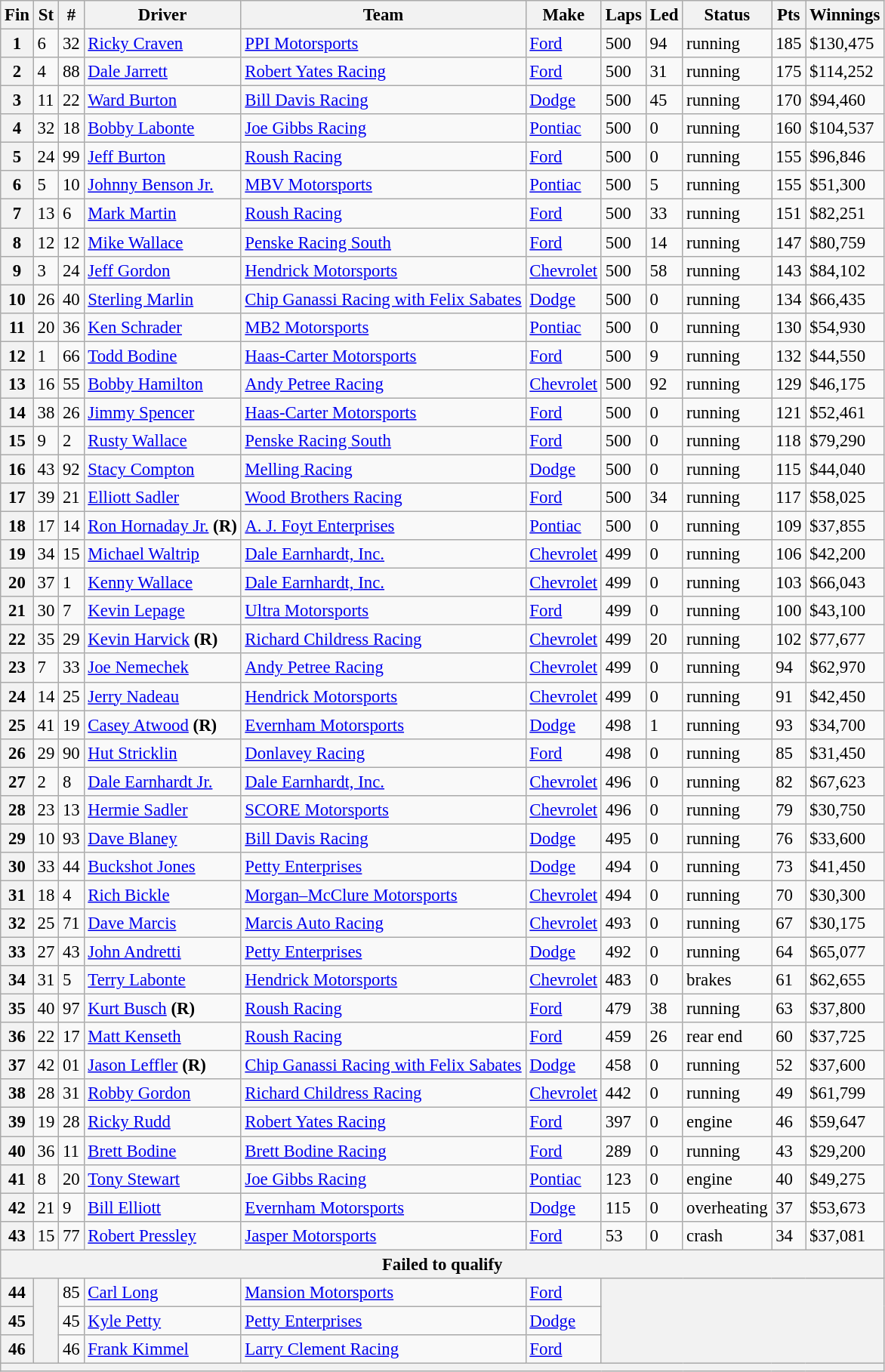<table class="wikitable" style="font-size:95%">
<tr>
<th>Fin</th>
<th>St</th>
<th>#</th>
<th>Driver</th>
<th>Team</th>
<th>Make</th>
<th>Laps</th>
<th>Led</th>
<th>Status</th>
<th>Pts</th>
<th>Winnings</th>
</tr>
<tr>
<th>1</th>
<td>6</td>
<td>32</td>
<td><a href='#'>Ricky Craven</a></td>
<td><a href='#'>PPI Motorsports</a></td>
<td><a href='#'>Ford</a></td>
<td>500</td>
<td>94</td>
<td>running</td>
<td>185</td>
<td>$130,475</td>
</tr>
<tr>
<th>2</th>
<td>4</td>
<td>88</td>
<td><a href='#'>Dale Jarrett</a></td>
<td><a href='#'>Robert Yates Racing</a></td>
<td><a href='#'>Ford</a></td>
<td>500</td>
<td>31</td>
<td>running</td>
<td>175</td>
<td>$114,252</td>
</tr>
<tr>
<th>3</th>
<td>11</td>
<td>22</td>
<td><a href='#'>Ward Burton</a></td>
<td><a href='#'>Bill Davis Racing</a></td>
<td><a href='#'>Dodge</a></td>
<td>500</td>
<td>45</td>
<td>running</td>
<td>170</td>
<td>$94,460</td>
</tr>
<tr>
<th>4</th>
<td>32</td>
<td>18</td>
<td><a href='#'>Bobby Labonte</a></td>
<td><a href='#'>Joe Gibbs Racing</a></td>
<td><a href='#'>Pontiac</a></td>
<td>500</td>
<td>0</td>
<td>running</td>
<td>160</td>
<td>$104,537</td>
</tr>
<tr>
<th>5</th>
<td>24</td>
<td>99</td>
<td><a href='#'>Jeff Burton</a></td>
<td><a href='#'>Roush Racing</a></td>
<td><a href='#'>Ford</a></td>
<td>500</td>
<td>0</td>
<td>running</td>
<td>155</td>
<td>$96,846</td>
</tr>
<tr>
<th>6</th>
<td>5</td>
<td>10</td>
<td><a href='#'>Johnny Benson Jr.</a></td>
<td><a href='#'>MBV Motorsports</a></td>
<td><a href='#'>Pontiac</a></td>
<td>500</td>
<td>5</td>
<td>running</td>
<td>155</td>
<td>$51,300</td>
</tr>
<tr>
<th>7</th>
<td>13</td>
<td>6</td>
<td><a href='#'>Mark Martin</a></td>
<td><a href='#'>Roush Racing</a></td>
<td><a href='#'>Ford</a></td>
<td>500</td>
<td>33</td>
<td>running</td>
<td>151</td>
<td>$82,251</td>
</tr>
<tr>
<th>8</th>
<td>12</td>
<td>12</td>
<td><a href='#'>Mike Wallace</a></td>
<td><a href='#'>Penske Racing South</a></td>
<td><a href='#'>Ford</a></td>
<td>500</td>
<td>14</td>
<td>running</td>
<td>147</td>
<td>$80,759</td>
</tr>
<tr>
<th>9</th>
<td>3</td>
<td>24</td>
<td><a href='#'>Jeff Gordon</a></td>
<td><a href='#'>Hendrick Motorsports</a></td>
<td><a href='#'>Chevrolet</a></td>
<td>500</td>
<td>58</td>
<td>running</td>
<td>143</td>
<td>$84,102</td>
</tr>
<tr>
<th>10</th>
<td>26</td>
<td>40</td>
<td><a href='#'>Sterling Marlin</a></td>
<td><a href='#'>Chip Ganassi Racing with Felix Sabates</a></td>
<td><a href='#'>Dodge</a></td>
<td>500</td>
<td>0</td>
<td>running</td>
<td>134</td>
<td>$66,435</td>
</tr>
<tr>
<th>11</th>
<td>20</td>
<td>36</td>
<td><a href='#'>Ken Schrader</a></td>
<td><a href='#'>MB2 Motorsports</a></td>
<td><a href='#'>Pontiac</a></td>
<td>500</td>
<td>0</td>
<td>running</td>
<td>130</td>
<td>$54,930</td>
</tr>
<tr>
<th>12</th>
<td>1</td>
<td>66</td>
<td><a href='#'>Todd Bodine</a></td>
<td><a href='#'>Haas-Carter Motorsports</a></td>
<td><a href='#'>Ford</a></td>
<td>500</td>
<td>9</td>
<td>running</td>
<td>132</td>
<td>$44,550</td>
</tr>
<tr>
<th>13</th>
<td>16</td>
<td>55</td>
<td><a href='#'>Bobby Hamilton</a></td>
<td><a href='#'>Andy Petree Racing</a></td>
<td><a href='#'>Chevrolet</a></td>
<td>500</td>
<td>92</td>
<td>running</td>
<td>129</td>
<td>$46,175</td>
</tr>
<tr>
<th>14</th>
<td>38</td>
<td>26</td>
<td><a href='#'>Jimmy Spencer</a></td>
<td><a href='#'>Haas-Carter Motorsports</a></td>
<td><a href='#'>Ford</a></td>
<td>500</td>
<td>0</td>
<td>running</td>
<td>121</td>
<td>$52,461</td>
</tr>
<tr>
<th>15</th>
<td>9</td>
<td>2</td>
<td><a href='#'>Rusty Wallace</a></td>
<td><a href='#'>Penske Racing South</a></td>
<td><a href='#'>Ford</a></td>
<td>500</td>
<td>0</td>
<td>running</td>
<td>118</td>
<td>$79,290</td>
</tr>
<tr>
<th>16</th>
<td>43</td>
<td>92</td>
<td><a href='#'>Stacy Compton</a></td>
<td><a href='#'>Melling Racing</a></td>
<td><a href='#'>Dodge</a></td>
<td>500</td>
<td>0</td>
<td>running</td>
<td>115</td>
<td>$44,040</td>
</tr>
<tr>
<th>17</th>
<td>39</td>
<td>21</td>
<td><a href='#'>Elliott Sadler</a></td>
<td><a href='#'>Wood Brothers Racing</a></td>
<td><a href='#'>Ford</a></td>
<td>500</td>
<td>34</td>
<td>running</td>
<td>117</td>
<td>$58,025</td>
</tr>
<tr>
<th>18</th>
<td>17</td>
<td>14</td>
<td><a href='#'>Ron Hornaday Jr.</a> <strong>(R)</strong></td>
<td><a href='#'>A. J. Foyt Enterprises</a></td>
<td><a href='#'>Pontiac</a></td>
<td>500</td>
<td>0</td>
<td>running</td>
<td>109</td>
<td>$37,855</td>
</tr>
<tr>
<th>19</th>
<td>34</td>
<td>15</td>
<td><a href='#'>Michael Waltrip</a></td>
<td><a href='#'>Dale Earnhardt, Inc.</a></td>
<td><a href='#'>Chevrolet</a></td>
<td>499</td>
<td>0</td>
<td>running</td>
<td>106</td>
<td>$42,200</td>
</tr>
<tr>
<th>20</th>
<td>37</td>
<td>1</td>
<td><a href='#'>Kenny Wallace</a></td>
<td><a href='#'>Dale Earnhardt, Inc.</a></td>
<td><a href='#'>Chevrolet</a></td>
<td>499</td>
<td>0</td>
<td>running</td>
<td>103</td>
<td>$66,043</td>
</tr>
<tr>
<th>21</th>
<td>30</td>
<td>7</td>
<td><a href='#'>Kevin Lepage</a></td>
<td><a href='#'>Ultra Motorsports</a></td>
<td><a href='#'>Ford</a></td>
<td>499</td>
<td>0</td>
<td>running</td>
<td>100</td>
<td>$43,100</td>
</tr>
<tr>
<th>22</th>
<td>35</td>
<td>29</td>
<td><a href='#'>Kevin Harvick</a> <strong>(R)</strong></td>
<td><a href='#'>Richard Childress Racing</a></td>
<td><a href='#'>Chevrolet</a></td>
<td>499</td>
<td>20</td>
<td>running</td>
<td>102</td>
<td>$77,677</td>
</tr>
<tr>
<th>23</th>
<td>7</td>
<td>33</td>
<td><a href='#'>Joe Nemechek</a></td>
<td><a href='#'>Andy Petree Racing</a></td>
<td><a href='#'>Chevrolet</a></td>
<td>499</td>
<td>0</td>
<td>running</td>
<td>94</td>
<td>$62,970</td>
</tr>
<tr>
<th>24</th>
<td>14</td>
<td>25</td>
<td><a href='#'>Jerry Nadeau</a></td>
<td><a href='#'>Hendrick Motorsports</a></td>
<td><a href='#'>Chevrolet</a></td>
<td>499</td>
<td>0</td>
<td>running</td>
<td>91</td>
<td>$42,450</td>
</tr>
<tr>
<th>25</th>
<td>41</td>
<td>19</td>
<td><a href='#'>Casey Atwood</a> <strong>(R)</strong></td>
<td><a href='#'>Evernham Motorsports</a></td>
<td><a href='#'>Dodge</a></td>
<td>498</td>
<td>1</td>
<td>running</td>
<td>93</td>
<td>$34,700</td>
</tr>
<tr>
<th>26</th>
<td>29</td>
<td>90</td>
<td><a href='#'>Hut Stricklin</a></td>
<td><a href='#'>Donlavey Racing</a></td>
<td><a href='#'>Ford</a></td>
<td>498</td>
<td>0</td>
<td>running</td>
<td>85</td>
<td>$31,450</td>
</tr>
<tr>
<th>27</th>
<td>2</td>
<td>8</td>
<td><a href='#'>Dale Earnhardt Jr.</a></td>
<td><a href='#'>Dale Earnhardt, Inc.</a></td>
<td><a href='#'>Chevrolet</a></td>
<td>496</td>
<td>0</td>
<td>running</td>
<td>82</td>
<td>$67,623</td>
</tr>
<tr>
<th>28</th>
<td>23</td>
<td>13</td>
<td><a href='#'>Hermie Sadler</a></td>
<td><a href='#'>SCORE Motorsports</a></td>
<td><a href='#'>Chevrolet</a></td>
<td>496</td>
<td>0</td>
<td>running</td>
<td>79</td>
<td>$30,750</td>
</tr>
<tr>
<th>29</th>
<td>10</td>
<td>93</td>
<td><a href='#'>Dave Blaney</a></td>
<td><a href='#'>Bill Davis Racing</a></td>
<td><a href='#'>Dodge</a></td>
<td>495</td>
<td>0</td>
<td>running</td>
<td>76</td>
<td>$33,600</td>
</tr>
<tr>
<th>30</th>
<td>33</td>
<td>44</td>
<td><a href='#'>Buckshot Jones</a></td>
<td><a href='#'>Petty Enterprises</a></td>
<td><a href='#'>Dodge</a></td>
<td>494</td>
<td>0</td>
<td>running</td>
<td>73</td>
<td>$41,450</td>
</tr>
<tr>
<th>31</th>
<td>18</td>
<td>4</td>
<td><a href='#'>Rich Bickle</a></td>
<td><a href='#'>Morgan–McClure Motorsports</a></td>
<td><a href='#'>Chevrolet</a></td>
<td>494</td>
<td>0</td>
<td>running</td>
<td>70</td>
<td>$30,300</td>
</tr>
<tr>
<th>32</th>
<td>25</td>
<td>71</td>
<td><a href='#'>Dave Marcis</a></td>
<td><a href='#'>Marcis Auto Racing</a></td>
<td><a href='#'>Chevrolet</a></td>
<td>493</td>
<td>0</td>
<td>running</td>
<td>67</td>
<td>$30,175</td>
</tr>
<tr>
<th>33</th>
<td>27</td>
<td>43</td>
<td><a href='#'>John Andretti</a></td>
<td><a href='#'>Petty Enterprises</a></td>
<td><a href='#'>Dodge</a></td>
<td>492</td>
<td>0</td>
<td>running</td>
<td>64</td>
<td>$65,077</td>
</tr>
<tr>
<th>34</th>
<td>31</td>
<td>5</td>
<td><a href='#'>Terry Labonte</a></td>
<td><a href='#'>Hendrick Motorsports</a></td>
<td><a href='#'>Chevrolet</a></td>
<td>483</td>
<td>0</td>
<td>brakes</td>
<td>61</td>
<td>$62,655</td>
</tr>
<tr>
<th>35</th>
<td>40</td>
<td>97</td>
<td><a href='#'>Kurt Busch</a> <strong>(R)</strong></td>
<td><a href='#'>Roush Racing</a></td>
<td><a href='#'>Ford</a></td>
<td>479</td>
<td>38</td>
<td>running</td>
<td>63</td>
<td>$37,800</td>
</tr>
<tr>
<th>36</th>
<td>22</td>
<td>17</td>
<td><a href='#'>Matt Kenseth</a></td>
<td><a href='#'>Roush Racing</a></td>
<td><a href='#'>Ford</a></td>
<td>459</td>
<td>26</td>
<td>rear end</td>
<td>60</td>
<td>$37,725</td>
</tr>
<tr>
<th>37</th>
<td>42</td>
<td>01</td>
<td><a href='#'>Jason Leffler</a> <strong>(R)</strong></td>
<td><a href='#'>Chip Ganassi Racing with Felix Sabates</a></td>
<td><a href='#'>Dodge</a></td>
<td>458</td>
<td>0</td>
<td>running</td>
<td>52</td>
<td>$37,600</td>
</tr>
<tr>
<th>38</th>
<td>28</td>
<td>31</td>
<td><a href='#'>Robby Gordon</a></td>
<td><a href='#'>Richard Childress Racing</a></td>
<td><a href='#'>Chevrolet</a></td>
<td>442</td>
<td>0</td>
<td>running</td>
<td>49</td>
<td>$61,799</td>
</tr>
<tr>
<th>39</th>
<td>19</td>
<td>28</td>
<td><a href='#'>Ricky Rudd</a></td>
<td><a href='#'>Robert Yates Racing</a></td>
<td><a href='#'>Ford</a></td>
<td>397</td>
<td>0</td>
<td>engine</td>
<td>46</td>
<td>$59,647</td>
</tr>
<tr>
<th>40</th>
<td>36</td>
<td>11</td>
<td><a href='#'>Brett Bodine</a></td>
<td><a href='#'>Brett Bodine Racing</a></td>
<td><a href='#'>Ford</a></td>
<td>289</td>
<td>0</td>
<td>running</td>
<td>43</td>
<td>$29,200</td>
</tr>
<tr>
<th>41</th>
<td>8</td>
<td>20</td>
<td><a href='#'>Tony Stewart</a></td>
<td><a href='#'>Joe Gibbs Racing</a></td>
<td><a href='#'>Pontiac</a></td>
<td>123</td>
<td>0</td>
<td>engine</td>
<td>40</td>
<td>$49,275</td>
</tr>
<tr>
<th>42</th>
<td>21</td>
<td>9</td>
<td><a href='#'>Bill Elliott</a></td>
<td><a href='#'>Evernham Motorsports</a></td>
<td><a href='#'>Dodge</a></td>
<td>115</td>
<td>0</td>
<td>overheating</td>
<td>37</td>
<td>$53,673</td>
</tr>
<tr>
<th>43</th>
<td>15</td>
<td>77</td>
<td><a href='#'>Robert Pressley</a></td>
<td><a href='#'>Jasper Motorsports</a></td>
<td><a href='#'>Ford</a></td>
<td>53</td>
<td>0</td>
<td>crash</td>
<td>34</td>
<td>$37,081</td>
</tr>
<tr>
<th colspan="11">Failed to qualify</th>
</tr>
<tr>
<th>44</th>
<th rowspan="3"></th>
<td>85</td>
<td><a href='#'>Carl Long</a></td>
<td><a href='#'>Mansion Motorsports</a></td>
<td><a href='#'>Ford</a></td>
<th colspan="5" rowspan="3"></th>
</tr>
<tr>
<th>45</th>
<td>45</td>
<td><a href='#'>Kyle Petty</a></td>
<td><a href='#'>Petty Enterprises</a></td>
<td><a href='#'>Dodge</a></td>
</tr>
<tr>
<th>46</th>
<td>46</td>
<td><a href='#'>Frank Kimmel</a></td>
<td><a href='#'>Larry Clement Racing</a></td>
<td><a href='#'>Ford</a></td>
</tr>
<tr>
<th colspan="11"></th>
</tr>
</table>
